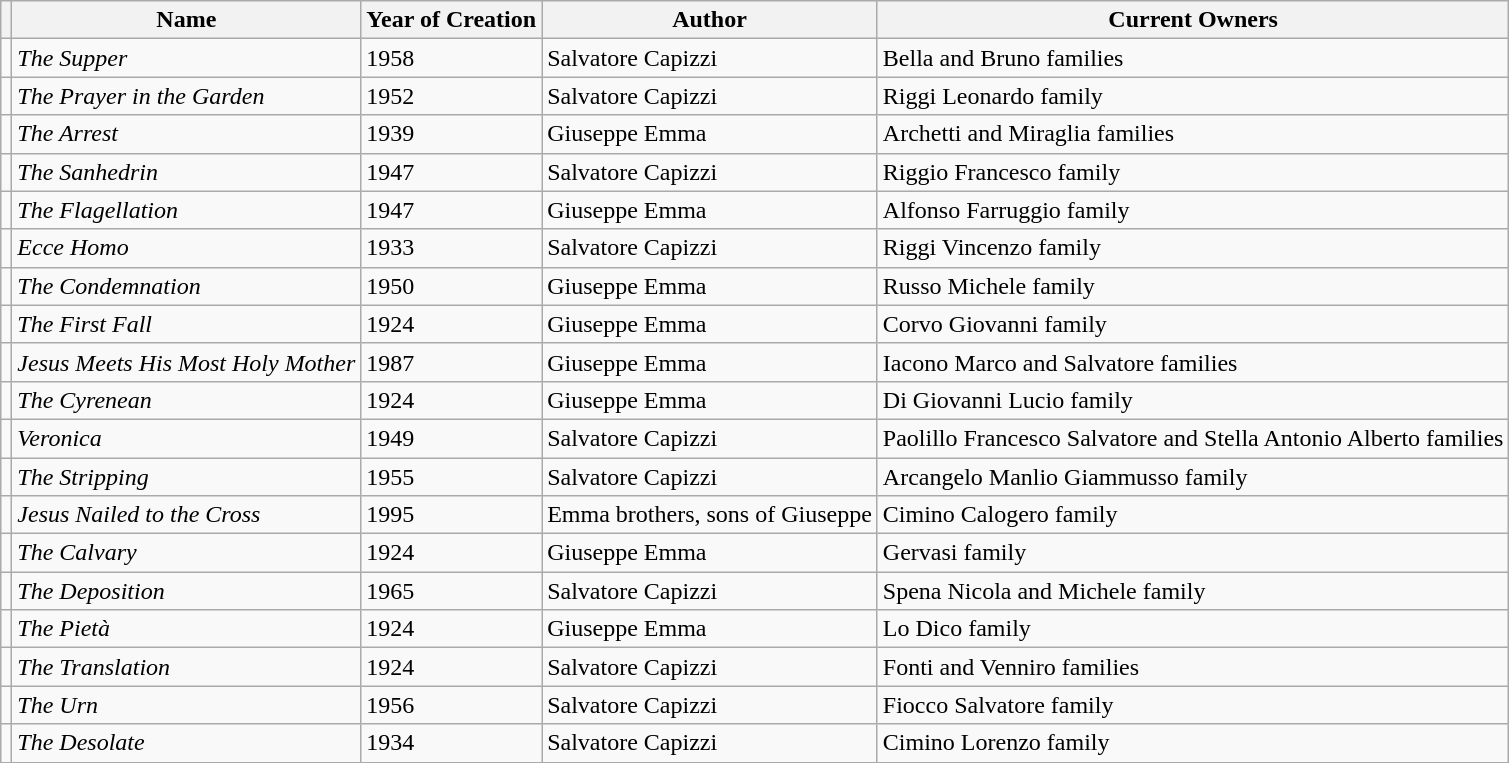<table class="wikitable">
<tr>
<th></th>
<th>Name</th>
<th>Year of Creation</th>
<th>Author</th>
<th>Current Owners</th>
</tr>
<tr>
<td></td>
<td><em>The Supper</em></td>
<td>1958</td>
<td>Salvatore Capizzi</td>
<td>Bella and Bruno families</td>
</tr>
<tr>
<td></td>
<td><em>The Prayer in the Garden</em></td>
<td>1952</td>
<td>Salvatore Capizzi</td>
<td>Riggi Leonardo family</td>
</tr>
<tr>
<td></td>
<td><em>The Arrest</em></td>
<td>1939</td>
<td>Giuseppe Emma</td>
<td>Archetti and Miraglia families</td>
</tr>
<tr>
<td></td>
<td><em>The Sanhedrin</em></td>
<td>1947</td>
<td>Salvatore Capizzi</td>
<td>Riggio Francesco family</td>
</tr>
<tr>
<td></td>
<td><em>The Flagellation</em></td>
<td>1947</td>
<td>Giuseppe Emma</td>
<td>Alfonso Farruggio family</td>
</tr>
<tr>
<td></td>
<td><em>Ecce Homo</em></td>
<td>1933</td>
<td>Salvatore Capizzi</td>
<td>Riggi Vincenzo family</td>
</tr>
<tr>
<td></td>
<td><em>The Condemnation</em></td>
<td>1950</td>
<td>Giuseppe Emma</td>
<td>Russo Michele family</td>
</tr>
<tr>
<td></td>
<td><em>The First Fall</em></td>
<td>1924</td>
<td>Giuseppe Emma</td>
<td>Corvo Giovanni family</td>
</tr>
<tr>
<td></td>
<td><em>Jesus Meets His Most Holy Mother</em></td>
<td>1987</td>
<td>Giuseppe Emma</td>
<td>Iacono Marco and Salvatore families</td>
</tr>
<tr>
<td></td>
<td><em>The Cyrenean</em></td>
<td>1924</td>
<td>Giuseppe Emma</td>
<td>Di Giovanni Lucio family</td>
</tr>
<tr>
<td></td>
<td><em>Veronica</em></td>
<td>1949</td>
<td>Salvatore Capizzi</td>
<td>Paolillo Francesco Salvatore and Stella Antonio Alberto families</td>
</tr>
<tr>
<td></td>
<td><em>The Stripping</em></td>
<td>1955</td>
<td>Salvatore Capizzi</td>
<td>Arcangelo Manlio Giammusso family</td>
</tr>
<tr>
<td></td>
<td><em>Jesus Nailed to the Cross</em></td>
<td>1995</td>
<td>Emma brothers, sons of Giuseppe</td>
<td>Cimino Calogero family</td>
</tr>
<tr>
<td></td>
<td><em>The Calvary</em></td>
<td>1924</td>
<td>Giuseppe Emma</td>
<td>Gervasi family</td>
</tr>
<tr>
<td></td>
<td><em>The Deposition</em></td>
<td>1965</td>
<td>Salvatore Capizzi</td>
<td>Spena Nicola and Michele family</td>
</tr>
<tr>
<td></td>
<td><em>The Pietà</em></td>
<td>1924</td>
<td>Giuseppe Emma</td>
<td>Lo Dico family</td>
</tr>
<tr>
<td></td>
<td><em>The Translation</em></td>
<td>1924</td>
<td>Salvatore Capizzi</td>
<td>Fonti and Venniro families</td>
</tr>
<tr>
<td></td>
<td><em>The Urn</em></td>
<td>1956</td>
<td>Salvatore Capizzi</td>
<td>Fiocco Salvatore family</td>
</tr>
<tr>
<td></td>
<td><em>The Desolate</em></td>
<td>1934</td>
<td>Salvatore Capizzi</td>
<td>Cimino Lorenzo family</td>
</tr>
</table>
